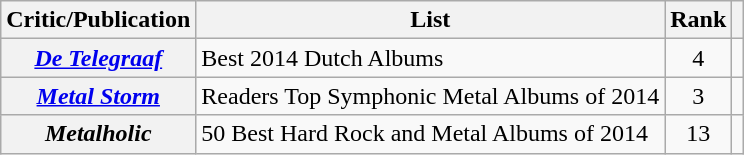<table class="wikitable plainrowheaders unsortable">
<tr>
<th>Critic/Publication</th>
<th scope="col" class="unsortable">List</th>
<th data-sort-type="number">Rank</th>
<th scope="col" class="unsortable"></th>
</tr>
<tr>
<th scope="row"><em><a href='#'>De Telegraaf</a></em></th>
<td>Best 2014 Dutch Albums</td>
<td align="center">4</td>
<td align="center"></td>
</tr>
<tr>
<th scope="row"><em><a href='#'>Metal Storm</a></em></th>
<td>Readers Top Symphonic Metal Albums of 2014</td>
<td align="center">3</td>
<td align="center"></td>
</tr>
<tr>
<th scope="row"><em>Metalholic</em></th>
<td>50 Best Hard Rock and Metal Albums of 2014</td>
<td align="center">13</td>
<td align="center"></td>
</tr>
</table>
